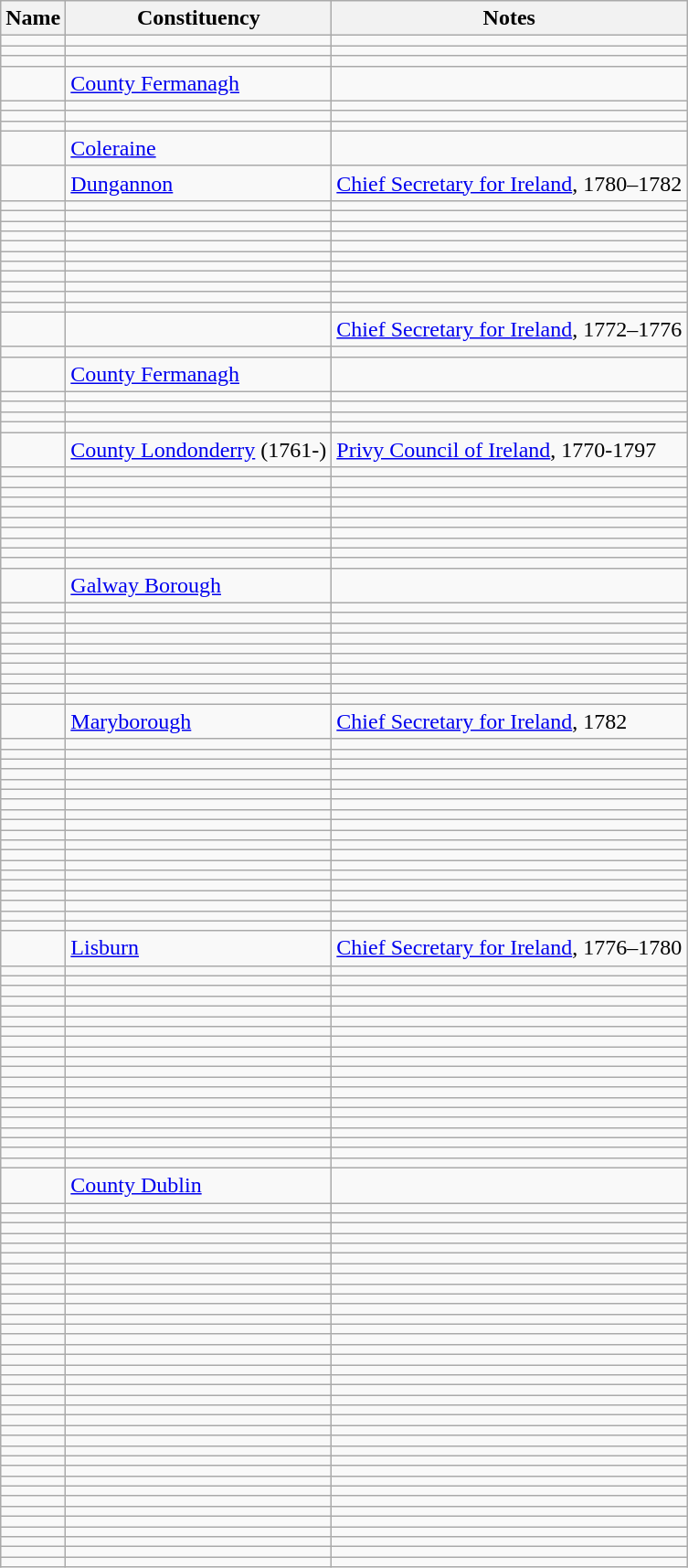<table class="wikitable sortable">
<tr>
<th>Name</th>
<th>Constituency</th>
<th>Notes</th>
</tr>
<tr>
<td></td>
<td></td>
<td></td>
</tr>
<tr>
<td></td>
<td></td>
<td></td>
</tr>
<tr>
<td></td>
<td></td>
<td></td>
</tr>
<tr>
<td></td>
<td><a href='#'>County Fermanagh</a></td>
</tr>
<tr>
<td></td>
<td></td>
<td></td>
</tr>
<tr>
<td></td>
<td></td>
<td></td>
</tr>
<tr>
<td></td>
<td></td>
<td></td>
</tr>
<tr>
<td></td>
<td><a href='#'>Coleraine</a></td>
<td></td>
</tr>
<tr>
<td></td>
<td><a href='#'>Dungannon</a></td>
<td><a href='#'>Chief Secretary for Ireland</a>, 1780–1782</td>
</tr>
<tr>
<td></td>
<td></td>
<td></td>
</tr>
<tr>
<td></td>
<td></td>
<td></td>
</tr>
<tr>
<td></td>
<td></td>
<td></td>
</tr>
<tr>
<td></td>
<td></td>
<td></td>
</tr>
<tr>
<td></td>
<td></td>
<td></td>
</tr>
<tr>
<td></td>
<td></td>
<td></td>
</tr>
<tr>
<td></td>
<td></td>
<td></td>
</tr>
<tr>
<td></td>
<td></td>
<td></td>
</tr>
<tr>
<td></td>
<td></td>
<td></td>
</tr>
<tr>
<td></td>
<td></td>
<td></td>
</tr>
<tr>
<td></td>
<td></td>
<td></td>
</tr>
<tr>
<td></td>
<td></td>
<td><a href='#'>Chief Secretary for Ireland</a>, 1772–1776</td>
</tr>
<tr>
<td></td>
<td></td>
<td></td>
</tr>
<tr>
<td></td>
<td><a href='#'>County Fermanagh</a></td>
<td></td>
</tr>
<tr>
<td></td>
<td></td>
<td></td>
</tr>
<tr>
<td></td>
<td></td>
<td></td>
</tr>
<tr>
<td></td>
<td></td>
<td></td>
</tr>
<tr>
<td></td>
<td></td>
<td></td>
</tr>
<tr>
<td></td>
<td><a href='#'>County Londonderry</a> (1761-)</td>
<td><a href='#'>Privy Council of Ireland</a>, 1770-1797</td>
</tr>
<tr>
<td></td>
<td></td>
<td></td>
</tr>
<tr>
<td></td>
<td></td>
<td></td>
</tr>
<tr>
<td></td>
<td></td>
<td></td>
</tr>
<tr>
<td></td>
<td></td>
<td></td>
</tr>
<tr>
<td></td>
<td></td>
<td></td>
</tr>
<tr>
<td></td>
<td></td>
<td></td>
</tr>
<tr>
<td></td>
<td></td>
<td></td>
</tr>
<tr>
<td></td>
<td></td>
<td></td>
</tr>
<tr>
<td></td>
<td></td>
<td></td>
</tr>
<tr>
<td></td>
<td></td>
<td></td>
</tr>
<tr>
<td></td>
<td><a href='#'>Galway Borough</a></td>
<td></td>
</tr>
<tr>
<td></td>
<td></td>
<td></td>
</tr>
<tr>
<td></td>
<td></td>
<td></td>
</tr>
<tr>
<td></td>
<td></td>
<td></td>
</tr>
<tr>
<td></td>
<td></td>
<td></td>
</tr>
<tr>
<td></td>
<td></td>
<td></td>
</tr>
<tr>
<td></td>
<td></td>
<td></td>
</tr>
<tr>
<td></td>
<td></td>
<td></td>
</tr>
<tr>
<td></td>
<td></td>
<td></td>
</tr>
<tr>
<td></td>
<td></td>
<td></td>
</tr>
<tr>
<td></td>
<td></td>
<td></td>
</tr>
<tr>
<td></td>
<td><a href='#'>Maryborough</a></td>
<td><a href='#'>Chief Secretary for Ireland</a>, 1782</td>
</tr>
<tr>
<td></td>
<td></td>
<td></td>
</tr>
<tr>
<td></td>
<td></td>
<td></td>
</tr>
<tr>
<td></td>
<td></td>
<td></td>
</tr>
<tr>
<td></td>
<td></td>
<td></td>
</tr>
<tr>
<td></td>
<td></td>
<td></td>
</tr>
<tr>
<td></td>
<td></td>
<td></td>
</tr>
<tr>
<td></td>
<td></td>
<td></td>
</tr>
<tr>
<td></td>
<td></td>
<td></td>
</tr>
<tr>
<td></td>
<td></td>
<td></td>
</tr>
<tr>
<td></td>
<td></td>
<td></td>
</tr>
<tr>
<td></td>
<td></td>
<td></td>
</tr>
<tr>
<td></td>
<td></td>
<td></td>
</tr>
<tr>
<td></td>
<td></td>
<td></td>
</tr>
<tr>
<td></td>
<td></td>
<td></td>
</tr>
<tr>
<td></td>
<td></td>
<td></td>
</tr>
<tr>
<td></td>
<td></td>
<td></td>
</tr>
<tr>
<td></td>
<td></td>
<td></td>
</tr>
<tr>
<td></td>
<td></td>
<td></td>
</tr>
<tr>
<td></td>
<td></td>
<td></td>
</tr>
<tr>
<td></td>
<td><a href='#'>Lisburn</a></td>
<td><a href='#'>Chief Secretary for Ireland</a>, 1776–1780</td>
</tr>
<tr>
<td></td>
<td></td>
<td></td>
</tr>
<tr>
<td></td>
<td></td>
<td></td>
</tr>
<tr>
<td></td>
<td></td>
<td></td>
</tr>
<tr>
<td></td>
<td></td>
<td></td>
</tr>
<tr>
<td></td>
<td></td>
<td></td>
</tr>
<tr>
<td></td>
<td></td>
<td></td>
</tr>
<tr>
<td></td>
<td></td>
<td></td>
</tr>
<tr>
<td></td>
<td></td>
<td></td>
</tr>
<tr>
<td></td>
<td></td>
<td></td>
</tr>
<tr>
<td></td>
<td></td>
<td></td>
</tr>
<tr>
<td></td>
<td></td>
<td></td>
</tr>
<tr>
<td></td>
<td></td>
<td></td>
</tr>
<tr>
<td></td>
<td></td>
<td></td>
</tr>
<tr>
<td></td>
<td></td>
<td></td>
</tr>
<tr>
<td></td>
<td></td>
<td></td>
</tr>
<tr>
<td></td>
<td></td>
<td></td>
</tr>
<tr>
<td></td>
<td></td>
<td></td>
</tr>
<tr>
<td></td>
<td></td>
<td></td>
</tr>
<tr>
<td></td>
<td></td>
<td></td>
</tr>
<tr>
<td></td>
<td></td>
<td></td>
</tr>
<tr>
<td></td>
<td><a href='#'>County Dublin</a></td>
<td></td>
</tr>
<tr>
<td></td>
<td></td>
<td></td>
</tr>
<tr>
<td></td>
<td></td>
<td></td>
</tr>
<tr>
<td></td>
<td></td>
<td></td>
</tr>
<tr>
<td></td>
<td></td>
<td></td>
</tr>
<tr>
<td></td>
<td></td>
<td></td>
</tr>
<tr>
<td></td>
<td></td>
<td></td>
</tr>
<tr>
<td></td>
<td></td>
<td></td>
</tr>
<tr>
<td></td>
<td></td>
<td></td>
</tr>
<tr>
<td></td>
<td></td>
<td></td>
</tr>
<tr>
<td></td>
<td></td>
<td></td>
</tr>
<tr>
<td></td>
<td></td>
<td></td>
</tr>
<tr>
<td></td>
<td></td>
<td></td>
</tr>
<tr>
<td></td>
<td></td>
<td></td>
</tr>
<tr>
<td></td>
<td></td>
<td></td>
</tr>
<tr>
<td></td>
<td></td>
<td></td>
</tr>
<tr>
<td></td>
<td></td>
<td></td>
</tr>
<tr>
<td></td>
<td></td>
<td></td>
</tr>
<tr>
<td></td>
<td></td>
<td></td>
</tr>
<tr>
<td></td>
<td></td>
<td></td>
</tr>
<tr>
<td></td>
<td></td>
<td></td>
</tr>
<tr>
<td></td>
<td></td>
<td></td>
</tr>
<tr>
<td></td>
<td></td>
<td></td>
</tr>
<tr>
<td></td>
<td></td>
<td></td>
</tr>
<tr>
<td></td>
<td></td>
<td></td>
</tr>
<tr>
<td></td>
<td></td>
<td></td>
</tr>
<tr>
<td></td>
<td></td>
<td></td>
</tr>
<tr>
<td></td>
<td></td>
<td></td>
</tr>
<tr>
<td></td>
<td></td>
<td></td>
</tr>
<tr>
<td></td>
<td></td>
<td></td>
</tr>
<tr>
<td></td>
<td></td>
<td></td>
</tr>
<tr>
<td></td>
<td></td>
<td></td>
</tr>
<tr>
<td></td>
<td></td>
<td></td>
</tr>
<tr>
<td></td>
<td></td>
<td></td>
</tr>
<tr>
<td></td>
<td></td>
<td></td>
</tr>
<tr>
<td></td>
<td></td>
<td></td>
</tr>
<tr>
<td></td>
<td></td>
<td></td>
</tr>
</table>
